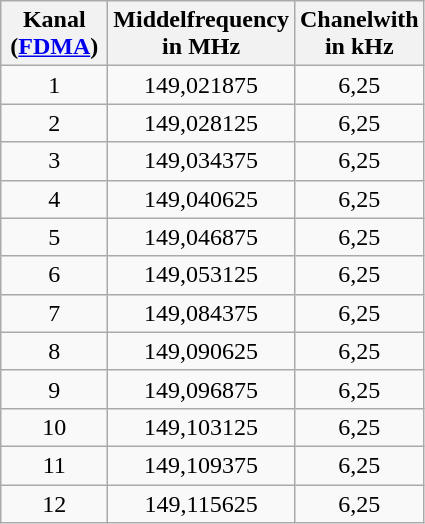<table class="wikitable" style="text-align:center">
<tr>
<th style="width:4em">Kanal<br>(<a href='#'>FDMA</a>)</th>
<th>Middelfrequency<br>in MHz</th>
<th>Chanelwith<br>in kHz</th>
</tr>
<tr>
<td>1</td>
<td>149,021875</td>
<td>6,25</td>
</tr>
<tr>
<td>2</td>
<td>149,028125</td>
<td>6,25</td>
</tr>
<tr>
<td>3</td>
<td>149,034375</td>
<td>6,25</td>
</tr>
<tr>
<td>4</td>
<td>149,040625</td>
<td>6,25</td>
</tr>
<tr>
<td>5</td>
<td>149,046875</td>
<td>6,25</td>
</tr>
<tr>
<td>6</td>
<td>149,053125</td>
<td>6,25</td>
</tr>
<tr>
<td>7</td>
<td>149,084375</td>
<td>6,25</td>
</tr>
<tr>
<td>8</td>
<td>149,090625</td>
<td>6,25</td>
</tr>
<tr>
<td>9</td>
<td>149,096875</td>
<td>6,25</td>
</tr>
<tr>
<td>10</td>
<td>149,103125</td>
<td>6,25</td>
</tr>
<tr>
<td>11</td>
<td>149,109375</td>
<td>6,25</td>
</tr>
<tr>
<td>12</td>
<td>149,115625</td>
<td>6,25</td>
</tr>
</table>
